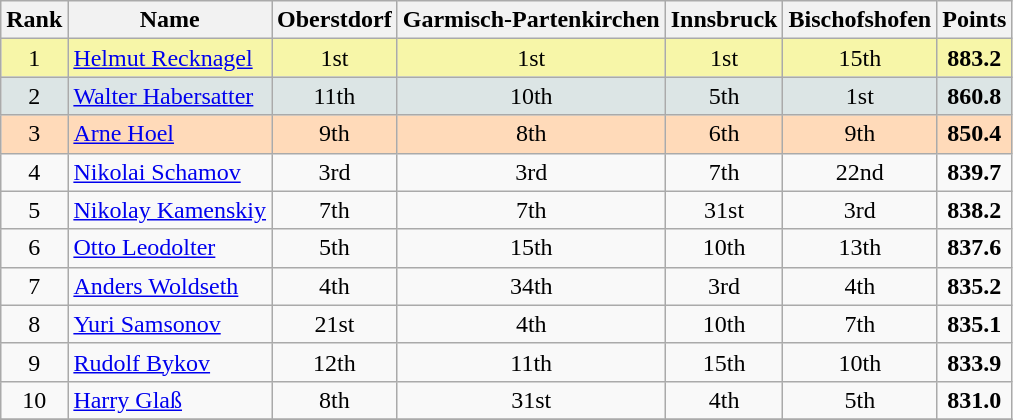<table class="wikitable sortable">
<tr>
<th align=Center>Rank</th>
<th>Name</th>
<th>Oberstdorf</th>
<th>Garmisch-Partenkirchen</th>
<th>Innsbruck</th>
<th>Bischofshofen</th>
<th>Points</th>
</tr>
<tr style="background:#F7F6A8">
<td align=center>1</td>
<td> <a href='#'>Helmut Recknagel</a></td>
<td align=center>1st</td>
<td align=center>1st</td>
<td align=center>1st</td>
<td align=center>15th</td>
<td align=center><strong>883.2</strong></td>
</tr>
<tr style="background: #DCE5E5;">
<td align=center>2</td>
<td> <a href='#'>Walter Habersatter</a></td>
<td align=center>11th</td>
<td align=center>10th</td>
<td align=center>5th</td>
<td align=center>1st</td>
<td align=center><strong>860.8</strong></td>
</tr>
<tr style="background: #FFDAB9;">
<td align=center>3</td>
<td> <a href='#'>Arne Hoel</a></td>
<td align=center>9th</td>
<td align=center>8th</td>
<td align=center>6th</td>
<td align=center>9th</td>
<td align=center><strong>850.4</strong></td>
</tr>
<tr>
<td align=center>4</td>
<td> <a href='#'>Nikolai Schamov</a></td>
<td align=center>3rd</td>
<td align=center>3rd</td>
<td align=center>7th</td>
<td align=center>22nd</td>
<td align=center><strong>839.7</strong></td>
</tr>
<tr>
<td align=center>5</td>
<td> <a href='#'>Nikolay Kamenskiy</a></td>
<td align=center>7th</td>
<td align=center>7th</td>
<td align=center>31st</td>
<td align=center>3rd</td>
<td align=center><strong>838.2</strong></td>
</tr>
<tr>
<td align=center>6</td>
<td> <a href='#'>Otto Leodolter</a></td>
<td align=center>5th</td>
<td align=center>15th</td>
<td align=center>10th</td>
<td align=center>13th</td>
<td align=center><strong>837.6</strong></td>
</tr>
<tr>
<td align=center>7</td>
<td> <a href='#'>Anders Woldseth</a></td>
<td align=center>4th</td>
<td align=center>34th</td>
<td align=center>3rd</td>
<td align=center>4th</td>
<td align=center><strong>835.2</strong></td>
</tr>
<tr>
<td align=center>8</td>
<td> <a href='#'>Yuri Samsonov</a></td>
<td align=center>21st</td>
<td align=center>4th</td>
<td align=center>10th</td>
<td align=center>7th</td>
<td align=center><strong>835.1</strong></td>
</tr>
<tr>
<td align=center>9</td>
<td> <a href='#'>Rudolf Bykov</a></td>
<td align=center>12th</td>
<td align=center>11th</td>
<td align=center>15th</td>
<td align=center>10th</td>
<td align=center><strong>833.9</strong></td>
</tr>
<tr>
<td align=center>10</td>
<td> <a href='#'>Harry Glaß</a></td>
<td align=center>8th</td>
<td align=center>31st</td>
<td align=center>4th</td>
<td align=center>5th</td>
<td align=center><strong>831.0</strong></td>
</tr>
<tr>
</tr>
</table>
